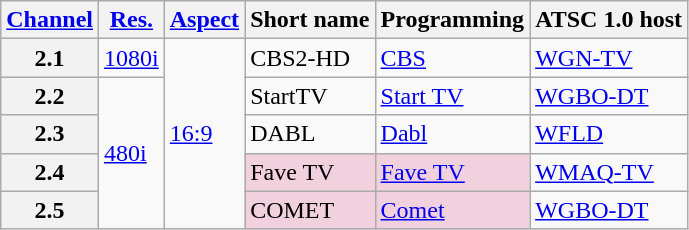<table class="wikitable">
<tr>
<th scope = "col"><a href='#'>Channel</a></th>
<th scope = "col"><a href='#'>Res.</a></th>
<th scope = "col"><a href='#'>Aspect</a></th>
<th scope = "col">Short name</th>
<th scope = "col">Programming</th>
<th scope = "col">ATSC 1.0 host</th>
</tr>
<tr>
<th scope = "row">2.1</th>
<td><a href='#'>1080i</a></td>
<td rowspan=5><a href='#'>16:9</a></td>
<td>CBS2-HD</td>
<td><a href='#'>CBS</a></td>
<td><a href='#'>WGN-TV</a></td>
</tr>
<tr>
<th scope = "row">2.2</th>
<td rowspan=4><a href='#'>480i</a></td>
<td>StartTV</td>
<td><a href='#'>Start TV</a></td>
<td><a href='#'>WGBO-DT</a></td>
</tr>
<tr>
<th scope = "row">2.3</th>
<td>DABL</td>
<td><a href='#'>Dabl</a></td>
<td><a href='#'>WFLD</a></td>
</tr>
<tr>
<th scope = "row">2.4</th>
<td style="background-color: #f2d1de;">Fave TV</td>
<td style="background-color: #f2d1de;"><a href='#'>Fave TV</a> </td>
<td><a href='#'>WMAQ-TV</a></td>
</tr>
<tr>
<th scope = "row">2.5</th>
<td style="background-color: #f2d1de;">COMET</td>
<td style="background-color: #f2d1de;"><a href='#'>Comet</a> </td>
<td><a href='#'>WGBO-DT</a></td>
</tr>
</table>
